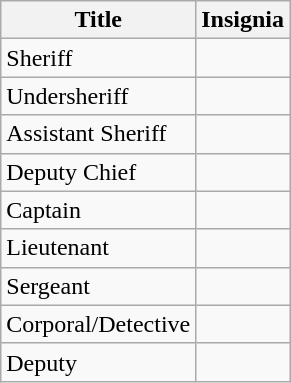<table class="wikitable">
<tr>
<th>Title</th>
<th>Insignia</th>
</tr>
<tr>
<td>Sheriff</td>
<td></td>
</tr>
<tr>
<td>Undersheriff</td>
<td></td>
</tr>
<tr>
<td>Assistant Sheriff</td>
<td></td>
</tr>
<tr>
<td>Deputy Chief</td>
<td></td>
</tr>
<tr>
<td>Captain</td>
<td></td>
</tr>
<tr>
<td>Lieutenant</td>
<td></td>
</tr>
<tr>
<td>Sergeant</td>
<td></td>
</tr>
<tr>
<td>Corporal/Detective</td>
<td></td>
</tr>
<tr>
<td>Deputy</td>
<td></td>
</tr>
</table>
